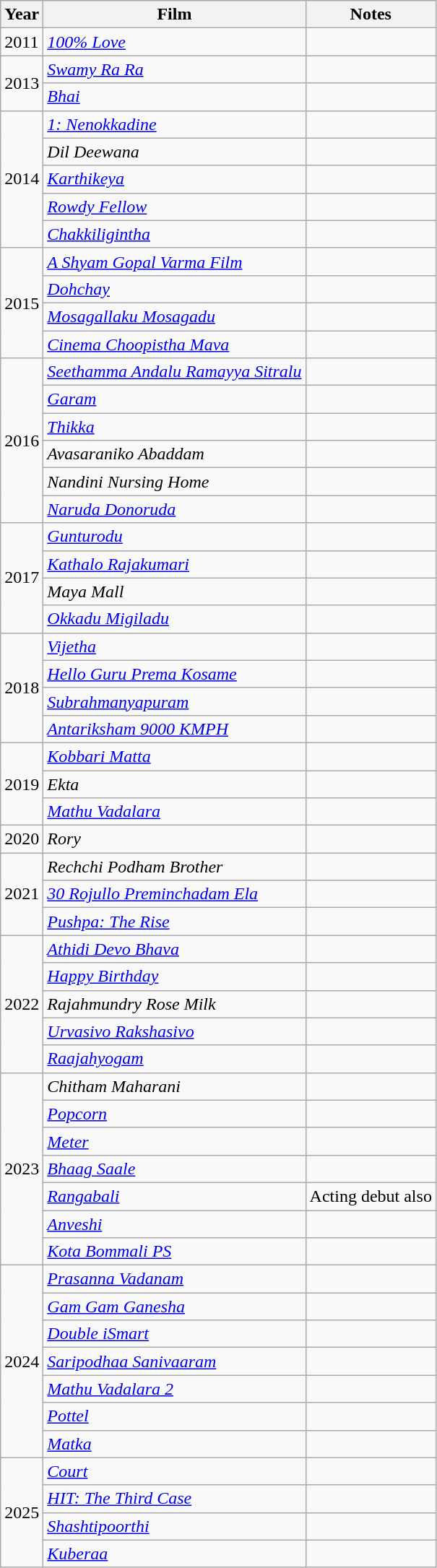<table class="wikitable">
<tr>
<th>Year</th>
<th>Film</th>
<th>Notes</th>
</tr>
<tr>
<td>2011</td>
<td><a href='#'><em>100% Love</em></a></td>
<td></td>
</tr>
<tr>
<td rowspan="2">2013</td>
<td><em><a href='#'>Swamy Ra Ra</a></em></td>
<td></td>
</tr>
<tr>
<td><a href='#'><em>Bhai</em></a></td>
<td></td>
</tr>
<tr>
<td rowspan="5">2014</td>
<td><em><a href='#'>1: Nenokkadine</a></em></td>
<td></td>
</tr>
<tr>
<td><em>Dil Deewana</em></td>
<td></td>
</tr>
<tr>
<td><a href='#'><em>Karthikeya</em></a></td>
<td></td>
</tr>
<tr>
<td><em><a href='#'>Rowdy Fellow</a></em></td>
<td></td>
</tr>
<tr>
<td><em><a href='#'>Chakkiligintha</a></em></td>
<td></td>
</tr>
<tr>
<td rowspan="4">2015</td>
<td><em><a href='#'>A Shyam Gopal Varma Film</a></em></td>
<td></td>
</tr>
<tr>
<td><em><a href='#'>Dohchay</a></em></td>
<td></td>
</tr>
<tr>
<td><a href='#'><em>Mosagallaku Mosagadu</em></a></td>
<td></td>
</tr>
<tr>
<td><em><a href='#'>Cinema Choopistha Mava</a></em></td>
<td></td>
</tr>
<tr>
<td rowspan="6">2016</td>
<td><em><a href='#'>Seethamma Andalu Ramayya Sitralu</a></em></td>
<td></td>
</tr>
<tr>
<td><a href='#'><em>Garam</em></a></td>
<td></td>
</tr>
<tr>
<td><em><a href='#'>Thikka</a></em></td>
<td></td>
</tr>
<tr>
<td><em>Avasaraniko Abaddam</em></td>
<td></td>
</tr>
<tr>
<td><em>Nandini Nursing Home</em></td>
<td></td>
</tr>
<tr>
<td><em><a href='#'>Naruda Donoruda</a></em></td>
<td></td>
</tr>
<tr>
<td rowspan="4">2017</td>
<td><em><a href='#'>Gunturodu</a></em></td>
<td></td>
</tr>
<tr>
<td><em><a href='#'>Kathalo Rajakumari</a></em></td>
<td></td>
</tr>
<tr>
<td><em>Maya Mall</em></td>
<td></td>
</tr>
<tr>
<td><em><a href='#'>Okkadu Migiladu</a></em></td>
<td></td>
</tr>
<tr>
<td rowspan="4">2018</td>
<td><a href='#'><em>Vijetha</em></a></td>
<td></td>
</tr>
<tr>
<td><em><a href='#'>Hello Guru Prema Kosame</a></em></td>
<td></td>
</tr>
<tr>
<td><em><a href='#'>Subrahmanyapuram</a></em></td>
<td></td>
</tr>
<tr>
<td><em><a href='#'>Antariksham 9000 KMPH</a></em></td>
<td></td>
</tr>
<tr>
<td rowspan="3">2019</td>
<td><em><a href='#'>Kobbari Matta</a></em></td>
<td></td>
</tr>
<tr>
<td><em>Ekta</em></td>
<td></td>
</tr>
<tr>
<td><em><a href='#'>Mathu Vadalara</a></em></td>
<td></td>
</tr>
<tr>
<td>2020</td>
<td><em>Rory</em></td>
<td></td>
</tr>
<tr>
<td rowspan="3">2021</td>
<td><em>Rechchi Podham Brother</em></td>
<td></td>
</tr>
<tr>
<td><em><a href='#'>30 Rojullo Preminchadam Ela</a></em></td>
<td></td>
</tr>
<tr>
<td><em><a href='#'>Pushpa: The Rise</a></em></td>
<td></td>
</tr>
<tr>
<td rowspan="5">2022</td>
<td><a href='#'><em>Athidi Devo Bhava</em></a></td>
<td></td>
</tr>
<tr>
<td><a href='#'><em>Happy Birthday</em></a></td>
<td></td>
</tr>
<tr>
<td><em>Rajahmundry Rose Milk</em></td>
<td></td>
</tr>
<tr>
<td><em><a href='#'>Urvasivo Rakshasivo</a></em></td>
<td></td>
</tr>
<tr>
<td><em><a href='#'>Raajahyogam</a></em></td>
<td></td>
</tr>
<tr>
<td rowspan="7">2023</td>
<td><em>Chitham Maharani</em></td>
<td></td>
</tr>
<tr>
<td><em><a href='#'>Popcorn</a></em></td>
<td></td>
</tr>
<tr>
<td><em><a href='#'>Meter</a></em></td>
<td></td>
</tr>
<tr>
<td><em><a href='#'>Bhaag Saale</a></em></td>
<td></td>
</tr>
<tr>
<td><em><a href='#'>Rangabali</a></em></td>
<td>Acting debut also</td>
</tr>
<tr>
<td><em><a href='#'>Anveshi</a></em></td>
<td></td>
</tr>
<tr>
<td><em><a href='#'>Kota Bommali PS</a></em></td>
<td></td>
</tr>
<tr>
<td rowspan="7">2024</td>
<td><em><a href='#'>Prasanna Vadanam</a></em></td>
<td></td>
</tr>
<tr>
<td><em><a href='#'>Gam Gam Ganesha</a></em></td>
<td></td>
</tr>
<tr>
<td><em><a href='#'>Double iSmart</a></em></td>
<td></td>
</tr>
<tr>
<td><em><a href='#'>Saripodhaa Sanivaaram</a></em></td>
<td></td>
</tr>
<tr>
<td><em><a href='#'>Mathu Vadalara 2</a></em></td>
<td></td>
</tr>
<tr>
<td><em><a href='#'>Pottel</a></em></td>
<td></td>
</tr>
<tr>
<td><em><a href='#'>Matka</a></em></td>
<td></td>
</tr>
<tr>
<td rowspan="4">2025</td>
<td><a href='#'><em>Court</em></a></td>
<td></td>
</tr>
<tr>
<td><em><a href='#'>HIT: The Third Case</a></em></td>
<td></td>
</tr>
<tr>
<td><em><a href='#'>Shashtipoorthi</a></em></td>
<td></td>
</tr>
<tr>
<td><em><a href='#'>Kuberaa</a></em></td>
<td></td>
</tr>
</table>
